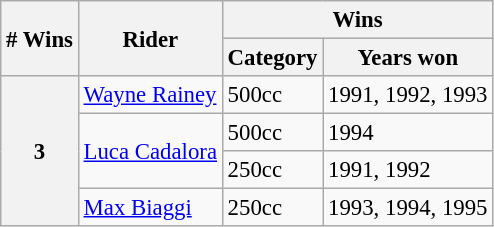<table class="wikitable" style="font-size: 95%;">
<tr>
<th rowspan=2># Wins</th>
<th rowspan=2>Rider</th>
<th colspan=2>Wins</th>
</tr>
<tr>
<th>Category</th>
<th>Years won</th>
</tr>
<tr>
<th rowspan=4>3</th>
<td> <a href='#'>Wayne Rainey</a></td>
<td>500cc</td>
<td>1991, 1992, 1993</td>
</tr>
<tr>
<td rowspan=2> <a href='#'>Luca Cadalora</a></td>
<td>500cc</td>
<td>1994</td>
</tr>
<tr>
<td>250cc</td>
<td>1991, 1992</td>
</tr>
<tr>
<td> <a href='#'>Max Biaggi</a></td>
<td>250cc</td>
<td>1993, 1994, 1995</td>
</tr>
</table>
